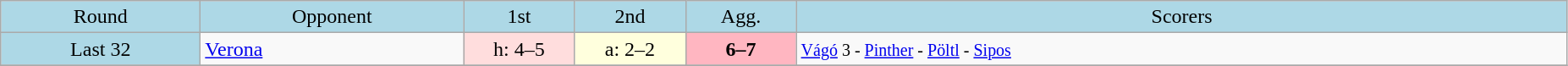<table class="wikitable" style="text-align:center">
<tr bgcolor=lightblue>
<td width=150px>Round</td>
<td width=200px>Opponent</td>
<td width=80px>1st</td>
<td width=80px>2nd</td>
<td width=80px>Agg.</td>
<td width=600px>Scorers</td>
</tr>
<tr>
<td bgcolor=lightblue>Last 32</td>
<td align=left> <a href='#'>Verona</a></td>
<td bgcolor="#ffdddd">h: 4–5</td>
<td bgcolor="#ffffdd">a: 2–2</td>
<td bgcolor=lightpink><strong>6–7</strong></td>
<td align=left><small><a href='#'>Vágó</a> 3 - <a href='#'>Pinther</a> - <a href='#'>Pöltl</a> - <a href='#'>Sipos</a></small></td>
</tr>
<tr>
</tr>
</table>
